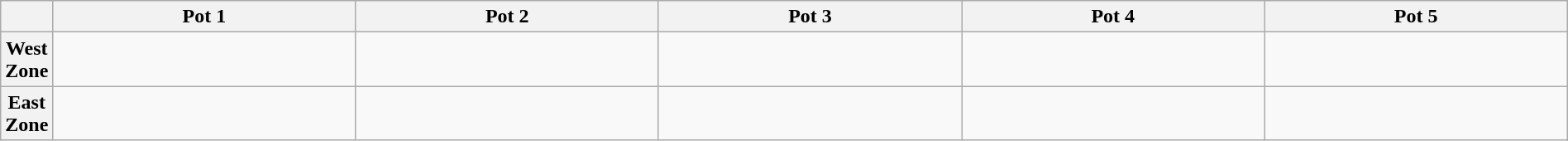<table class="wikitable" style="width:100%;">
<tr>
<th></th>
<th width=20%>Pot 1</th>
<th width=20%>Pot 2</th>
<th width=20%>Pot 3</th>
<th width=20%>Pot 4</th>
<th width=20%>Pot 5</th>
</tr>
<tr>
<th>West Zone</th>
<td valign=top></td>
<td valign=top></td>
<td valign=top></td>
<td valign=top></td>
<td valign=top></td>
</tr>
<tr>
<th>East Zone</th>
<td valign=top></td>
<td valign=top></td>
<td valign=top></td>
<td valign=top></td>
<td valign=top></td>
</tr>
</table>
